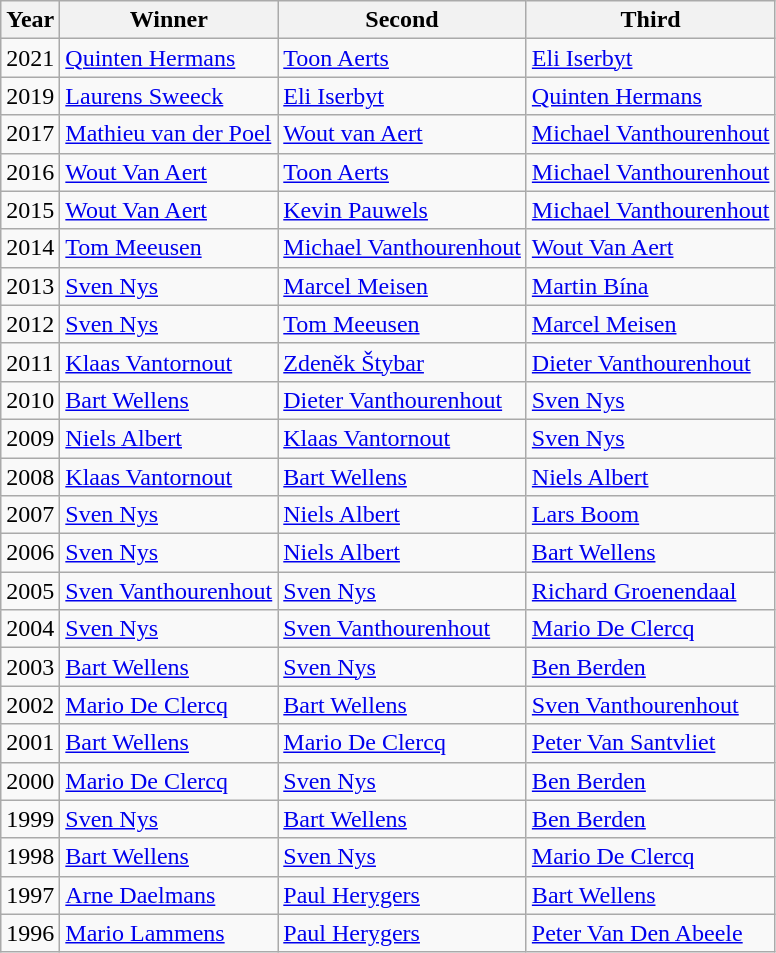<table class="wikitable">
<tr>
<th>Year</th>
<th>Winner</th>
<th>Second</th>
<th>Third</th>
</tr>
<tr>
<td>2021</td>
<td> <a href='#'>Quinten Hermans</a></td>
<td> <a href='#'>Toon Aerts</a></td>
<td> <a href='#'>Eli Iserbyt</a></td>
</tr>
<tr>
<td>2019</td>
<td> <a href='#'>Laurens Sweeck</a></td>
<td> <a href='#'>Eli Iserbyt</a></td>
<td> <a href='#'>Quinten Hermans</a></td>
</tr>
<tr>
<td>2017</td>
<td> <a href='#'>Mathieu van der Poel</a></td>
<td> <a href='#'>Wout van Aert</a></td>
<td> <a href='#'>Michael Vanthourenhout</a></td>
</tr>
<tr>
<td>2016</td>
<td> <a href='#'>Wout Van Aert</a></td>
<td> <a href='#'>Toon Aerts</a></td>
<td> <a href='#'>Michael Vanthourenhout</a></td>
</tr>
<tr>
<td>2015</td>
<td> <a href='#'>Wout Van Aert</a></td>
<td> <a href='#'>Kevin Pauwels</a></td>
<td> <a href='#'>Michael Vanthourenhout</a></td>
</tr>
<tr>
<td>2014</td>
<td> <a href='#'>Tom Meeusen</a></td>
<td> <a href='#'>Michael Vanthourenhout</a></td>
<td> <a href='#'>Wout Van Aert</a></td>
</tr>
<tr>
<td>2013</td>
<td> <a href='#'>Sven Nys</a></td>
<td> <a href='#'>Marcel Meisen</a></td>
<td> <a href='#'>Martin Bína</a></td>
</tr>
<tr>
<td>2012</td>
<td> <a href='#'>Sven Nys</a></td>
<td> <a href='#'>Tom Meeusen</a></td>
<td> <a href='#'>Marcel Meisen</a></td>
</tr>
<tr>
<td>2011</td>
<td> <a href='#'>Klaas Vantornout</a></td>
<td> <a href='#'>Zdeněk Štybar</a></td>
<td> <a href='#'>Dieter Vanthourenhout</a></td>
</tr>
<tr>
<td>2010</td>
<td> <a href='#'>Bart Wellens</a></td>
<td> <a href='#'>Dieter Vanthourenhout</a></td>
<td> <a href='#'>Sven Nys</a></td>
</tr>
<tr>
<td>2009</td>
<td> <a href='#'>Niels Albert</a></td>
<td> <a href='#'>Klaas Vantornout</a></td>
<td> <a href='#'>Sven Nys</a></td>
</tr>
<tr>
<td>2008</td>
<td> <a href='#'>Klaas Vantornout</a></td>
<td> <a href='#'>Bart Wellens</a></td>
<td> <a href='#'>Niels Albert</a></td>
</tr>
<tr>
<td>2007</td>
<td> <a href='#'>Sven Nys</a></td>
<td> <a href='#'>Niels Albert</a></td>
<td> <a href='#'>Lars Boom</a></td>
</tr>
<tr>
<td>2006</td>
<td> <a href='#'>Sven Nys</a></td>
<td> <a href='#'>Niels Albert</a></td>
<td> <a href='#'>Bart Wellens</a></td>
</tr>
<tr>
<td>2005</td>
<td> <a href='#'>Sven Vanthourenhout</a></td>
<td> <a href='#'>Sven Nys</a></td>
<td> <a href='#'>Richard Groenendaal</a></td>
</tr>
<tr>
<td>2004</td>
<td> <a href='#'>Sven Nys</a></td>
<td> <a href='#'>Sven Vanthourenhout</a></td>
<td> <a href='#'>Mario De Clercq</a></td>
</tr>
<tr>
<td>2003</td>
<td> <a href='#'>Bart Wellens</a></td>
<td> <a href='#'>Sven Nys</a></td>
<td> <a href='#'>Ben Berden</a></td>
</tr>
<tr>
<td>2002</td>
<td> <a href='#'>Mario De Clercq</a></td>
<td> <a href='#'>Bart Wellens</a></td>
<td> <a href='#'>Sven Vanthourenhout</a></td>
</tr>
<tr>
<td>2001</td>
<td> <a href='#'>Bart Wellens</a></td>
<td> <a href='#'>Mario De Clercq</a></td>
<td> <a href='#'>Peter Van Santvliet</a></td>
</tr>
<tr>
<td>2000</td>
<td> <a href='#'>Mario De Clercq</a></td>
<td> <a href='#'>Sven Nys</a></td>
<td> <a href='#'>Ben Berden</a></td>
</tr>
<tr>
<td>1999</td>
<td> <a href='#'>Sven Nys</a></td>
<td> <a href='#'>Bart Wellens</a></td>
<td> <a href='#'>Ben Berden</a></td>
</tr>
<tr>
<td>1998</td>
<td> <a href='#'>Bart Wellens</a></td>
<td> <a href='#'>Sven Nys</a></td>
<td> <a href='#'>Mario De Clercq</a></td>
</tr>
<tr>
<td>1997</td>
<td> <a href='#'>Arne Daelmans</a></td>
<td> <a href='#'>Paul Herygers</a></td>
<td> <a href='#'>Bart Wellens</a></td>
</tr>
<tr>
<td>1996</td>
<td> <a href='#'>Mario Lammens</a></td>
<td> <a href='#'>Paul Herygers</a></td>
<td> <a href='#'>Peter Van Den Abeele</a></td>
</tr>
</table>
